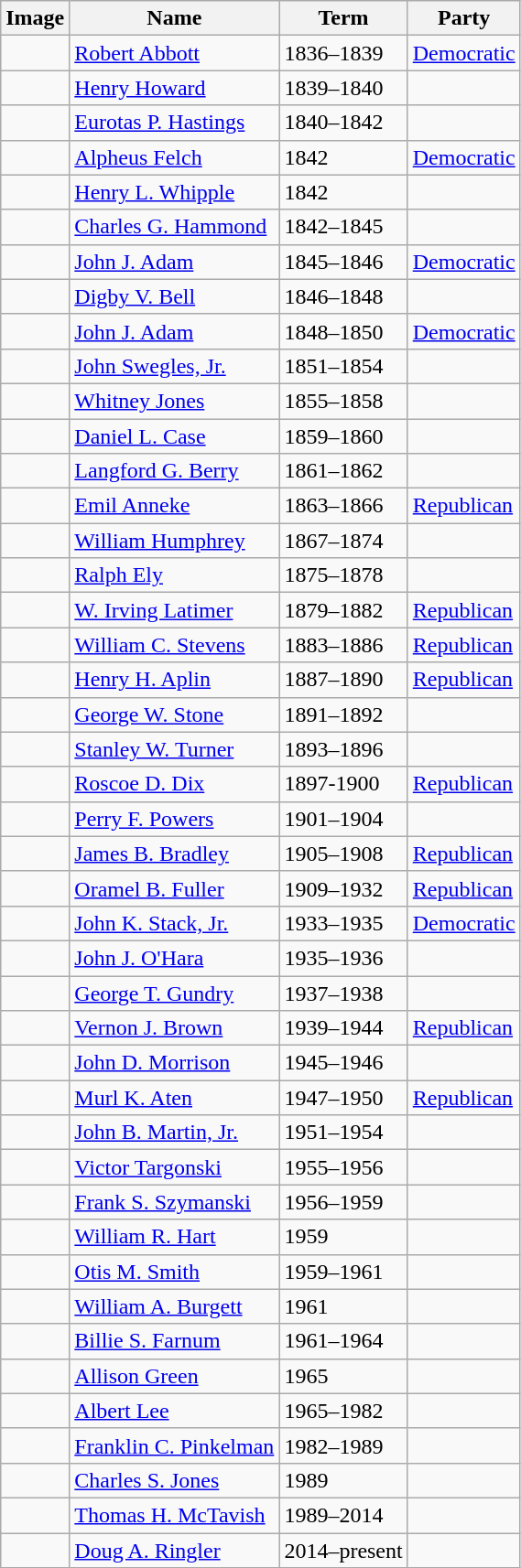<table class="wikitable">
<tr>
<th>Image</th>
<th>Name</th>
<th>Term</th>
<th>Party</th>
</tr>
<tr>
<td></td>
<td><a href='#'>Robert Abbott</a></td>
<td>1836–1839</td>
<td><a href='#'>Democratic</a></td>
</tr>
<tr>
<td></td>
<td><a href='#'>Henry Howard</a></td>
<td>1839–1840</td>
<td></td>
</tr>
<tr>
<td></td>
<td><a href='#'>Eurotas P. Hastings</a></td>
<td>1840–1842</td>
<td></td>
</tr>
<tr>
<td></td>
<td><a href='#'>Alpheus Felch</a></td>
<td>1842</td>
<td><a href='#'>Democratic</a></td>
</tr>
<tr>
<td></td>
<td><a href='#'>Henry L. Whipple</a></td>
<td>1842</td>
<td></td>
</tr>
<tr>
<td></td>
<td><a href='#'>Charles G. Hammond</a></td>
<td>1842–1845</td>
<td></td>
</tr>
<tr>
<td></td>
<td><a href='#'>John J. Adam</a></td>
<td>1845–1846</td>
<td><a href='#'>Democratic</a></td>
</tr>
<tr>
<td></td>
<td><a href='#'>Digby V. Bell</a></td>
<td>1846–1848</td>
<td></td>
</tr>
<tr>
<td></td>
<td><a href='#'>John J. Adam</a></td>
<td>1848–1850</td>
<td><a href='#'>Democratic</a></td>
</tr>
<tr>
<td></td>
<td><a href='#'>John Swegles, Jr.</a></td>
<td>1851–1854</td>
<td></td>
</tr>
<tr>
<td></td>
<td><a href='#'>Whitney Jones</a></td>
<td>1855–1858</td>
<td></td>
</tr>
<tr>
<td></td>
<td><a href='#'>Daniel L. Case</a></td>
<td>1859–1860</td>
<td></td>
</tr>
<tr>
<td></td>
<td><a href='#'>Langford G. Berry</a></td>
<td>1861–1862</td>
<td></td>
</tr>
<tr>
<td></td>
<td><a href='#'>Emil Anneke</a></td>
<td>1863–1866</td>
<td><a href='#'>Republican</a></td>
</tr>
<tr>
<td></td>
<td><a href='#'>William Humphrey</a></td>
<td>1867–1874</td>
<td></td>
</tr>
<tr>
<td></td>
<td><a href='#'>Ralph Ely</a></td>
<td>1875–1878</td>
<td></td>
</tr>
<tr>
<td></td>
<td><a href='#'>W. Irving Latimer</a></td>
<td>1879–1882</td>
<td><a href='#'>Republican</a></td>
</tr>
<tr>
<td></td>
<td><a href='#'>William C. Stevens</a></td>
<td>1883–1886</td>
<td><a href='#'>Republican</a></td>
</tr>
<tr>
<td></td>
<td><a href='#'>Henry H. Aplin</a></td>
<td>1887–1890</td>
<td><a href='#'>Republican</a></td>
</tr>
<tr>
<td></td>
<td><a href='#'>George W. Stone</a></td>
<td>1891–1892</td>
<td></td>
</tr>
<tr>
<td></td>
<td><a href='#'>Stanley W. Turner</a></td>
<td>1893–1896</td>
<td></td>
</tr>
<tr>
<td></td>
<td><a href='#'>Roscoe D. Dix</a></td>
<td>1897-1900</td>
<td><a href='#'>Republican</a></td>
</tr>
<tr>
<td></td>
<td><a href='#'>Perry F. Powers</a></td>
<td>1901–1904</td>
<td></td>
</tr>
<tr>
<td></td>
<td><a href='#'>James B. Bradley</a></td>
<td>1905–1908</td>
<td><a href='#'>Republican</a></td>
</tr>
<tr>
<td></td>
<td><a href='#'>Oramel B. Fuller</a></td>
<td>1909–1932</td>
<td><a href='#'>Republican</a></td>
</tr>
<tr>
<td></td>
<td><a href='#'>John K. Stack, Jr.</a></td>
<td>1933–1935</td>
<td><a href='#'>Democratic</a></td>
</tr>
<tr>
<td></td>
<td><a href='#'>John J. O'Hara</a></td>
<td>1935–1936</td>
<td></td>
</tr>
<tr>
<td></td>
<td><a href='#'>George T. Gundry</a></td>
<td>1937–1938</td>
<td></td>
</tr>
<tr>
<td></td>
<td><a href='#'>Vernon J. Brown</a></td>
<td>1939–1944</td>
<td><a href='#'>Republican</a></td>
</tr>
<tr>
<td></td>
<td><a href='#'>John D. Morrison</a></td>
<td>1945–1946</td>
<td></td>
</tr>
<tr>
<td></td>
<td><a href='#'>Murl K. Aten</a></td>
<td>1947–1950</td>
<td><a href='#'>Republican</a></td>
</tr>
<tr>
<td></td>
<td><a href='#'>John B. Martin, Jr.</a></td>
<td>1951–1954</td>
<td></td>
</tr>
<tr>
<td></td>
<td><a href='#'>Victor Targonski</a></td>
<td>1955–1956</td>
<td></td>
</tr>
<tr>
<td></td>
<td><a href='#'>Frank S. Szymanski</a></td>
<td>1956–1959</td>
<td></td>
</tr>
<tr>
<td></td>
<td><a href='#'>William R. Hart</a></td>
<td>1959</td>
<td></td>
</tr>
<tr>
<td></td>
<td><a href='#'>Otis M. Smith</a></td>
<td>1959–1961</td>
<td></td>
</tr>
<tr>
<td></td>
<td><a href='#'>William A. Burgett</a></td>
<td>1961</td>
<td></td>
</tr>
<tr>
<td></td>
<td><a href='#'>Billie S. Farnum</a></td>
<td>1961–1964</td>
<td></td>
</tr>
<tr>
<td></td>
<td><a href='#'>Allison Green</a></td>
<td>1965</td>
<td></td>
</tr>
<tr>
<td></td>
<td><a href='#'>Albert Lee</a></td>
<td>1965–1982</td>
<td></td>
</tr>
<tr>
<td></td>
<td><a href='#'>Franklin C. Pinkelman</a></td>
<td>1982–1989</td>
<td></td>
</tr>
<tr>
<td></td>
<td><a href='#'>Charles S. Jones</a></td>
<td>1989</td>
<td></td>
</tr>
<tr>
<td></td>
<td><a href='#'>Thomas H. McTavish</a></td>
<td>1989–2014</td>
<td></td>
</tr>
<tr>
<td></td>
<td><a href='#'>Doug A. Ringler</a></td>
<td>2014–present</td>
<td></td>
</tr>
</table>
